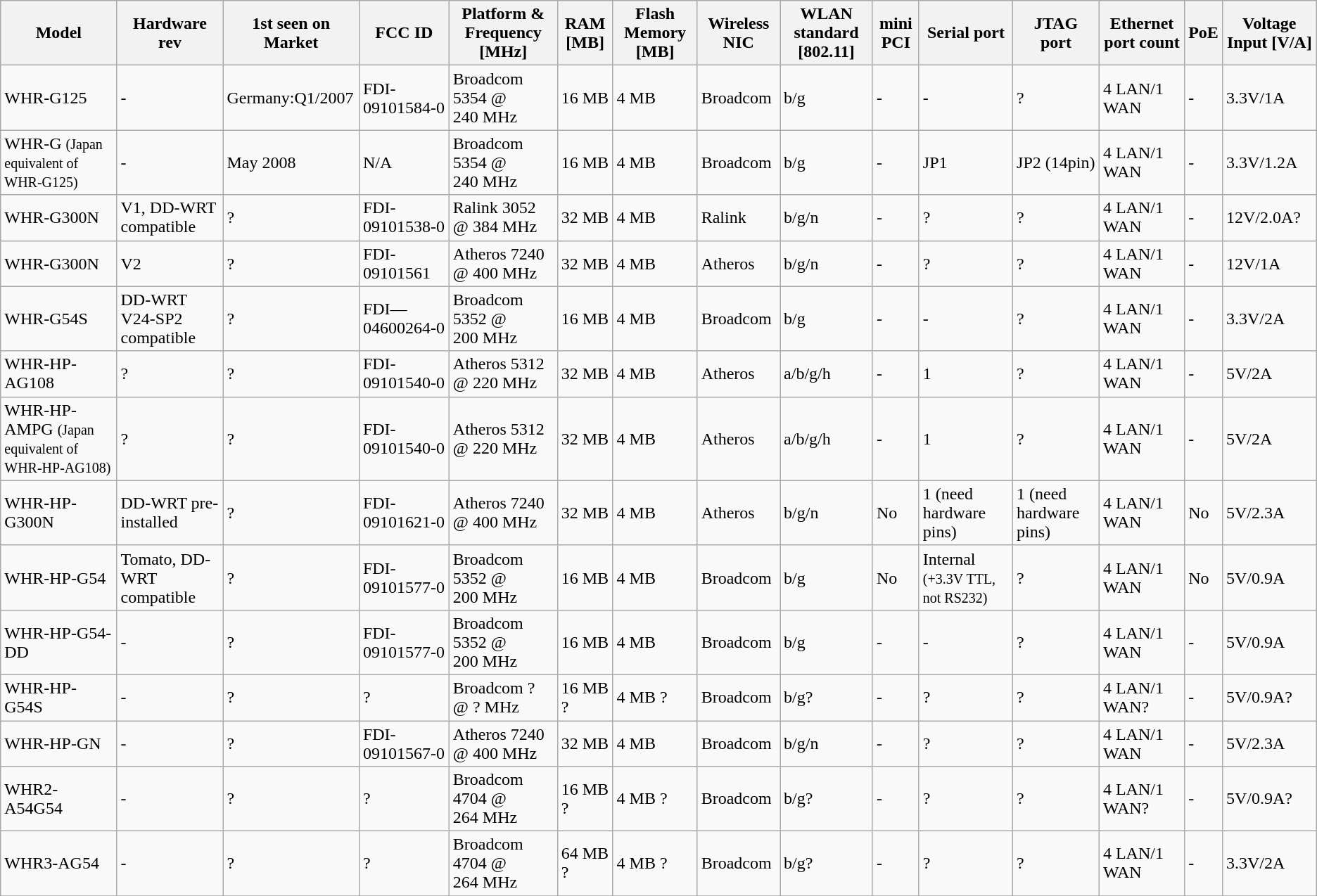<table class="wikitable sortable">
<tr>
<th>Model</th>
<th>Hardware rev</th>
<th>1st seen on Market</th>
<th>FCC ID</th>
<th>Platform & Frequency [MHz]</th>
<th>RAM [MB]</th>
<th>Flash Memory [MB]</th>
<th>Wireless NIC</th>
<th>WLAN standard [802.11]</th>
<th>mini PCI</th>
<th>Serial port</th>
<th>JTAG port</th>
<th>Ethernet port count</th>
<th>PoE</th>
<th>Voltage Input [V/A]</th>
</tr>
<tr>
<td>WHR-G125</td>
<td>-</td>
<td>Germany:Q1/2007</td>
<td>FDI-09101584-0</td>
<td>Broadcom 5354 @ 240 MHz</td>
<td>16 MB</td>
<td>4 MB</td>
<td>Broadcom</td>
<td>b/g</td>
<td>-</td>
<td>-</td>
<td>?</td>
<td>4 LAN/1 WAN</td>
<td>-</td>
<td>3.3V/1A</td>
</tr>
<tr>
<td>WHR-G <small>(Japan equivalent of WHR-G125)</small></td>
<td>-</td>
<td>May 2008</td>
<td>N/A</td>
<td>Broadcom 5354 @ 240 MHz</td>
<td>16 MB</td>
<td>4 MB</td>
<td>Broadcom</td>
<td>b/g</td>
<td>-</td>
<td>JP1</td>
<td>JP2 (14pin)</td>
<td>4 LAN/1 WAN</td>
<td>-</td>
<td>3.3V/1.2A</td>
</tr>
<tr>
<td>WHR-G300N</td>
<td>V1, DD-WRT compatible</td>
<td>?</td>
<td>FDI-09101538-0</td>
<td>Ralink 3052 @ 384 MHz</td>
<td>32 MB</td>
<td>4 MB</td>
<td>Ralink</td>
<td>b/g/n</td>
<td>-</td>
<td>?</td>
<td>?</td>
<td>4 LAN/1 WAN</td>
<td>-</td>
<td>12V/2.0A?</td>
</tr>
<tr>
<td>WHR-G300N</td>
<td>V2</td>
<td>?</td>
<td>FDI-09101561</td>
<td>Atheros 7240 @ 400 MHz</td>
<td>32 MB</td>
<td>4 MB</td>
<td>Atheros</td>
<td>b/g/n</td>
<td>-</td>
<td>?</td>
<td>?</td>
<td>4 LAN/1 WAN</td>
<td>-</td>
<td>12V/1A</td>
</tr>
<tr>
<td>WHR-G54S</td>
<td>DD-WRT V24-SP2 compatible</td>
<td>?</td>
<td>FDI—04600264-0</td>
<td>Broadcom 5352 @ 200 MHz</td>
<td>16 MB</td>
<td>4 MB</td>
<td>Broadcom</td>
<td>b/g</td>
<td>-</td>
<td>-</td>
<td>?</td>
<td>4 LAN/1 WAN</td>
<td>-</td>
<td>3.3V/2A</td>
</tr>
<tr>
<td>WHR-HP-AG108</td>
<td>?</td>
<td>?</td>
<td>FDI-09101540-0</td>
<td>Atheros 5312 @ 220 MHz</td>
<td>32 MB</td>
<td>4 MB</td>
<td>Atheros</td>
<td>a/b/g/h</td>
<td>-</td>
<td>1</td>
<td>?</td>
<td>4 LAN/1 WAN</td>
<td>-</td>
<td>5V/2A</td>
</tr>
<tr>
<td>WHR-HP-AMPG <small>(Japan equivalent of WHR-HP-AG108)</small></td>
<td>?</td>
<td>?</td>
<td>FDI-09101540-0</td>
<td>Atheros 5312 @ 220 MHz</td>
<td>32 MB</td>
<td>4 MB</td>
<td>Atheros</td>
<td>a/b/g/h</td>
<td>-</td>
<td>1</td>
<td>?</td>
<td>4 LAN/1 WAN</td>
<td>-</td>
<td>5V/2A</td>
</tr>
<tr>
<td>WHR-HP-G300N</td>
<td>DD-WRT pre-installed</td>
<td>?</td>
<td>FDI-09101621-0</td>
<td>Atheros 7240 @ 400 MHz</td>
<td>32 MB</td>
<td>4 MB</td>
<td>Atheros</td>
<td>b/g/n</td>
<td>No</td>
<td>1 (need hardware pins)</td>
<td>1 (need hardware pins)</td>
<td>4 LAN/1 WAN</td>
<td>No</td>
<td>5V/2.3A</td>
</tr>
<tr>
<td>WHR-HP-G54</td>
<td>Tomato, DD-WRT compatible</td>
<td>?</td>
<td>FDI-09101577-0</td>
<td>Broadcom 5352 @ 200 MHz</td>
<td>16 MB</td>
<td>4 MB</td>
<td>Broadcom</td>
<td>b/g</td>
<td>No</td>
<td>Internal <small>(+3.3V TTL, not RS232)</small></td>
<td>?</td>
<td>4 LAN/1 WAN</td>
<td>No</td>
<td>5V/0.9A</td>
</tr>
<tr>
<td>WHR-HP-G54-DD</td>
<td>-</td>
<td>?</td>
<td>FDI-09101577-0</td>
<td>Broadcom 5352 @ 200 MHz</td>
<td>16 MB</td>
<td>4 MB</td>
<td>Broadcom</td>
<td>b/g</td>
<td>-</td>
<td>-</td>
<td>?</td>
<td>4 LAN/1 WAN</td>
<td>-</td>
<td>5V/0.9A</td>
</tr>
<tr>
<td>WHR-HP-G54S</td>
<td>-</td>
<td>?</td>
<td>?</td>
<td>Broadcom ? @ ? MHz</td>
<td>16 MB ?</td>
<td>4 MB ?</td>
<td>Broadcom</td>
<td>b/g?</td>
<td>-</td>
<td>?</td>
<td>?</td>
<td>4 LAN/1 WAN?</td>
<td>-</td>
<td>5V/0.9A?</td>
</tr>
<tr>
<td>WHR-HP-GN</td>
<td>-</td>
<td>?</td>
<td>FDI-09101567-0</td>
<td>Atheros 7240 @ 400 MHz</td>
<td>32 MB</td>
<td>4 MB</td>
<td>Broadcom</td>
<td>b/g/n</td>
<td>-</td>
<td>?</td>
<td>?</td>
<td>4 LAN/1 WAN</td>
<td>-</td>
<td>5V/2.3A</td>
</tr>
<tr>
<td>WHR2-A54G54</td>
<td>-</td>
<td>?</td>
<td>?</td>
<td>Broadcom 4704 @ 264 MHz</td>
<td>16 MB ?</td>
<td>4 MB ?</td>
<td>Broadcom</td>
<td>b/g?</td>
<td>-</td>
<td>?</td>
<td>?</td>
<td>4 LAN/1 WAN?</td>
<td>-</td>
<td>5V/0.9A?</td>
</tr>
<tr>
<td>WHR3-AG54</td>
<td>-</td>
<td>?</td>
<td>?</td>
<td>Broadcom 4704 @ 264 MHz</td>
<td>64 MB ?</td>
<td>4 MB ?</td>
<td>Broadcom</td>
<td>b/g?</td>
<td>-</td>
<td>?</td>
<td>?</td>
<td>4 LAN/1 WAN</td>
<td>-</td>
<td>3.3V/2A</td>
</tr>
<tr>
</tr>
</table>
